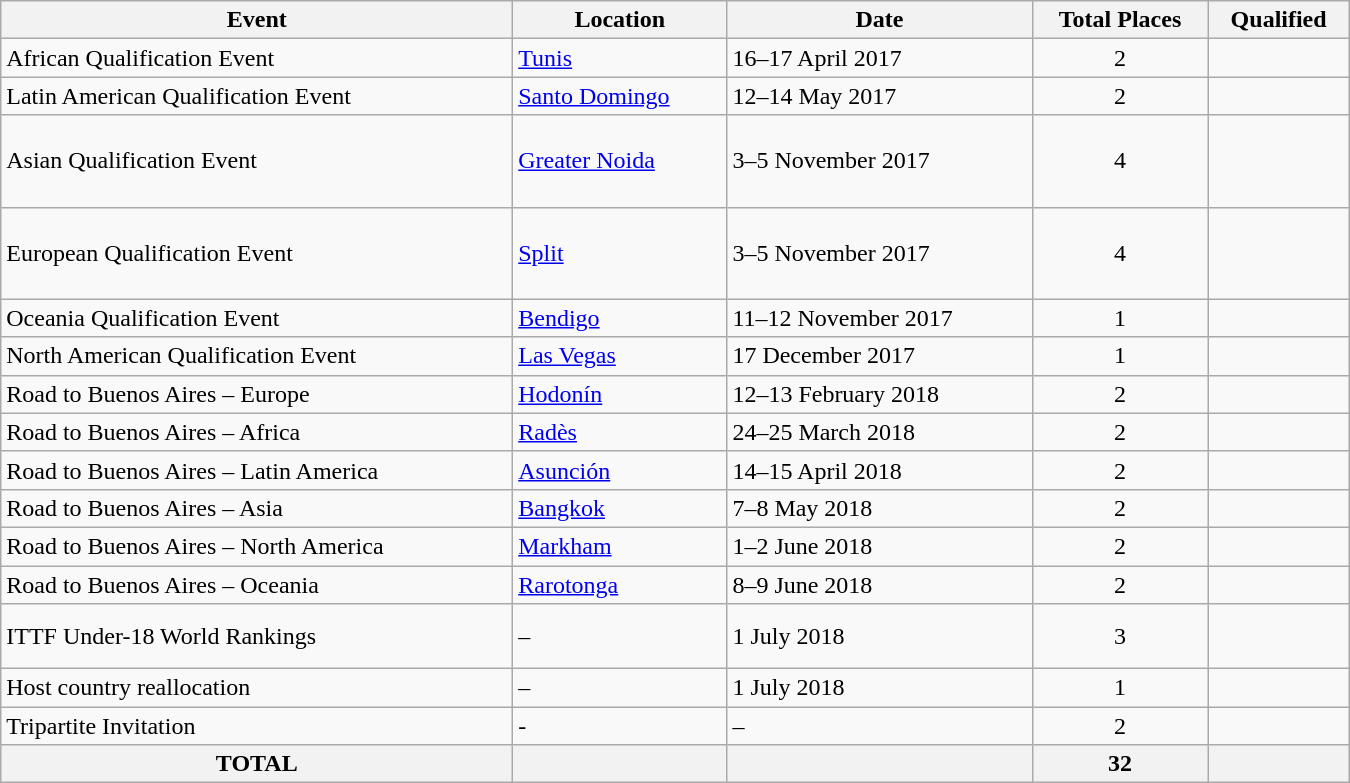<table class="wikitable" width=900>
<tr>
<th>Event</th>
<th>Location</th>
<th>Date</th>
<th>Total Places</th>
<th>Qualified</th>
</tr>
<tr>
<td>African Qualification Event</td>
<td> <a href='#'>Tunis</a></td>
<td>16–17 April 2017</td>
<td align="center">2</td>
<td><br></td>
</tr>
<tr>
<td>Latin American Qualification Event</td>
<td> <a href='#'>Santo Domingo</a></td>
<td>12–14 May 2017</td>
<td align="center">2</td>
<td><br></td>
</tr>
<tr>
<td>Asian Qualification Event</td>
<td> <a href='#'>Greater Noida</a></td>
<td>3–5 November 2017</td>
<td align="center">4</td>
<td><br><br><br></td>
</tr>
<tr>
<td>European Qualification Event</td>
<td> <a href='#'>Split</a></td>
<td>3–5 November 2017</td>
<td align="center">4</td>
<td><br><br><br></td>
</tr>
<tr>
<td>Oceania Qualification Event</td>
<td> <a href='#'>Bendigo</a></td>
<td>11–12 November 2017</td>
<td align="center">1</td>
<td></td>
</tr>
<tr>
<td>North American Qualification Event</td>
<td> <a href='#'>Las Vegas</a></td>
<td>17 December 2017</td>
<td align="center">1</td>
<td></td>
</tr>
<tr>
<td>Road to Buenos Aires – Europe</td>
<td> <a href='#'>Hodonín</a></td>
<td>12–13 February 2018</td>
<td align="center">2</td>
<td><br></td>
</tr>
<tr>
<td>Road to Buenos Aires – Africa</td>
<td> <a href='#'>Radès</a></td>
<td>24–25 March 2018</td>
<td align="center">2</td>
<td><br></td>
</tr>
<tr>
<td>Road to Buenos Aires – Latin America</td>
<td> <a href='#'>Asunción</a></td>
<td>14–15 April 2018</td>
<td align="center">2</td>
<td><br></td>
</tr>
<tr>
<td>Road to Buenos Aires – Asia</td>
<td> <a href='#'>Bangkok</a></td>
<td>7–8 May 2018</td>
<td align="center">2</td>
<td><br></td>
</tr>
<tr>
<td>Road to Buenos Aires – North America</td>
<td> <a href='#'>Markham</a></td>
<td>1–2 June 2018</td>
<td align="center">2</td>
<td><br></td>
</tr>
<tr>
<td>Road to Buenos Aires – Oceania</td>
<td> <a href='#'>Rarotonga</a></td>
<td>8–9 June 2018</td>
<td align="center">2</td>
<td><br></td>
</tr>
<tr>
<td>ITTF Under-18 World Rankings</td>
<td>–</td>
<td>1 July 2018</td>
<td align="center">3</td>
<td><br><br></td>
</tr>
<tr>
<td>Host country reallocation</td>
<td>–</td>
<td>1 July 2018</td>
<td align="center">1</td>
<td></td>
</tr>
<tr>
<td>Tripartite Invitation</td>
<td>-</td>
<td>–</td>
<td align="center">2</td>
<td><br></td>
</tr>
<tr>
<th>TOTAL</th>
<th></th>
<th></th>
<th>32</th>
<th></th>
</tr>
</table>
